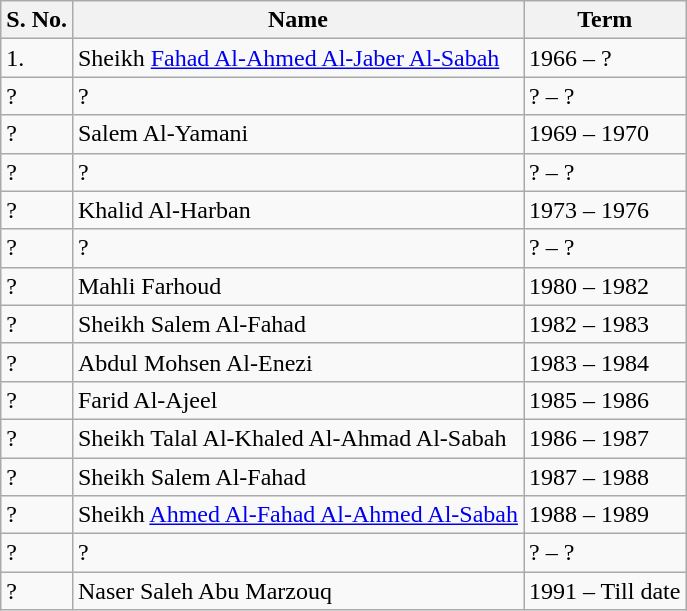<table class="wikitable">
<tr>
<th>S. No.</th>
<th>Name</th>
<th>Term</th>
</tr>
<tr>
<td>1.</td>
<td>Sheikh <a href='#'>Fahad Al-Ahmed Al-Jaber Al-Sabah</a></td>
<td>1966 – ?</td>
</tr>
<tr>
<td>?</td>
<td>?</td>
<td>? – ?</td>
</tr>
<tr>
<td>?</td>
<td>Salem Al-Yamani</td>
<td>1969 – 1970</td>
</tr>
<tr>
<td>?</td>
<td>?</td>
<td>? – ?</td>
</tr>
<tr>
<td>?</td>
<td>Khalid Al-Harban</td>
<td>1973 – 1976</td>
</tr>
<tr>
<td>?</td>
<td>?</td>
<td>? – ?</td>
</tr>
<tr>
<td>?</td>
<td>Mahli Farhoud</td>
<td>1980 – 1982</td>
</tr>
<tr>
<td>?</td>
<td>Sheikh Salem Al-Fahad</td>
<td>1982 – 1983</td>
</tr>
<tr>
<td>?</td>
<td>Abdul Mohsen Al-Enezi</td>
<td>1983 – 1984</td>
</tr>
<tr>
<td>?</td>
<td>Farid Al-Ajeel</td>
<td>1985 – 1986</td>
</tr>
<tr>
<td>?</td>
<td>Sheikh Talal Al-Khaled Al-Ahmad Al-Sabah</td>
<td>1986 – 1987</td>
</tr>
<tr>
<td>?</td>
<td>Sheikh Salem Al-Fahad</td>
<td>1987 – 1988</td>
</tr>
<tr>
<td>?</td>
<td>Sheikh <a href='#'>Ahmed Al-Fahad Al-Ahmed Al-Sabah</a></td>
<td>1988 – 1989</td>
</tr>
<tr>
<td>?</td>
<td>?</td>
<td>? – ?</td>
</tr>
<tr>
<td>?</td>
<td>Naser Saleh Abu Marzouq</td>
<td>1991 – Till date</td>
</tr>
</table>
